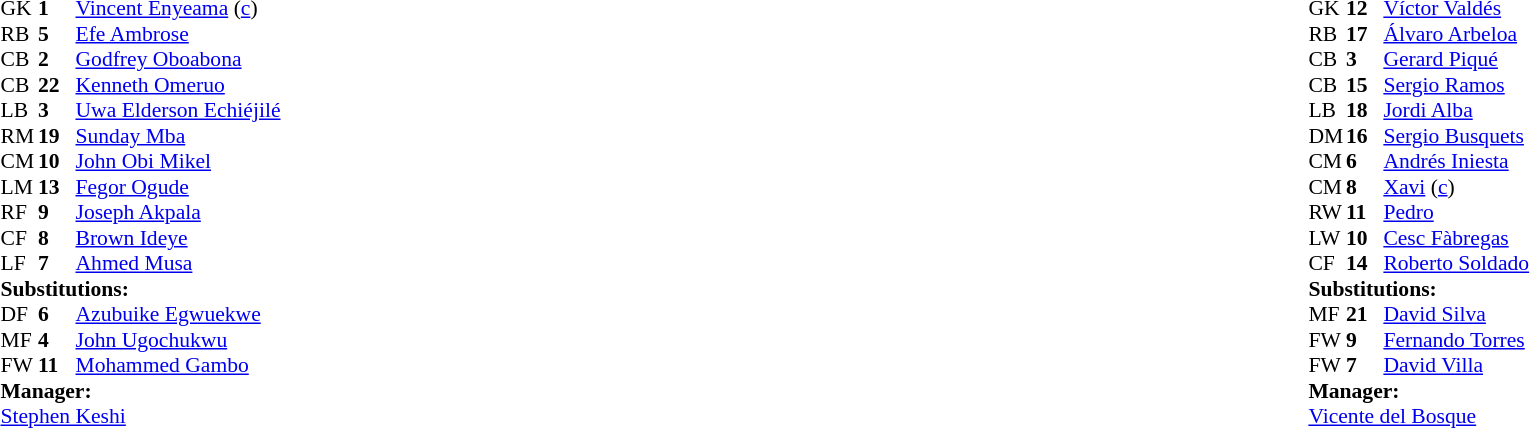<table width="100%">
<tr>
<td valign="top" width="50%"><br><table style="font-size: 90%" cellspacing="0" cellpadding="0">
<tr>
<th width=25></th>
<th width=25></th>
</tr>
<tr>
<td>GK</td>
<td><strong>1</strong></td>
<td><a href='#'>Vincent Enyeama</a> (<a href='#'>c</a>)</td>
</tr>
<tr>
<td>RB</td>
<td><strong>5</strong></td>
<td><a href='#'>Efe Ambrose</a></td>
</tr>
<tr>
<td>CB</td>
<td><strong>2</strong></td>
<td><a href='#'>Godfrey Oboabona</a></td>
</tr>
<tr>
<td>CB</td>
<td><strong>22</strong></td>
<td><a href='#'>Kenneth Omeruo</a></td>
<td></td>
<td></td>
</tr>
<tr>
<td>LB</td>
<td><strong>3</strong></td>
<td><a href='#'>Uwa Elderson Echiéjilé</a></td>
</tr>
<tr>
<td>RM</td>
<td><strong>19</strong></td>
<td><a href='#'>Sunday Mba</a></td>
<td></td>
<td></td>
</tr>
<tr>
<td>CM</td>
<td><strong>10</strong></td>
<td><a href='#'>John Obi Mikel</a></td>
</tr>
<tr>
<td>LM</td>
<td><strong>13</strong></td>
<td><a href='#'>Fegor Ogude</a></td>
</tr>
<tr>
<td>RF</td>
<td><strong>9</strong></td>
<td><a href='#'>Joseph Akpala</a></td>
<td></td>
<td></td>
</tr>
<tr>
<td>CF</td>
<td><strong>8</strong></td>
<td><a href='#'>Brown Ideye</a></td>
</tr>
<tr>
<td>LF</td>
<td><strong>7</strong></td>
<td><a href='#'>Ahmed Musa</a></td>
</tr>
<tr>
<td colspan=3><strong>Substitutions:</strong></td>
</tr>
<tr>
<td>DF</td>
<td><strong>6</strong></td>
<td><a href='#'>Azubuike Egwuekwe</a></td>
<td></td>
<td></td>
</tr>
<tr>
<td>MF</td>
<td><strong>4</strong></td>
<td><a href='#'>John Ugochukwu</a></td>
<td></td>
<td></td>
</tr>
<tr>
<td>FW</td>
<td><strong>11</strong></td>
<td><a href='#'>Mohammed Gambo</a></td>
<td></td>
<td></td>
</tr>
<tr>
<td colspan=3><strong>Manager:</strong></td>
</tr>
<tr>
<td colspan=3><a href='#'>Stephen Keshi</a></td>
</tr>
</table>
</td>
<td valign="top"></td>
<td valign="top" width="50%"><br><table style="font-size: 90%" cellspacing="0" cellpadding="0" align="center">
<tr>
<th width="25"></th>
<th width="25"></th>
</tr>
<tr>
<td>GK</td>
<td><strong>12</strong></td>
<td><a href='#'>Víctor Valdés</a></td>
</tr>
<tr>
<td>RB</td>
<td><strong>17</strong></td>
<td><a href='#'>Álvaro Arbeloa</a></td>
</tr>
<tr>
<td>CB</td>
<td><strong>3</strong></td>
<td><a href='#'>Gerard Piqué</a></td>
</tr>
<tr>
<td>CB</td>
<td><strong>15</strong></td>
<td><a href='#'>Sergio Ramos</a></td>
</tr>
<tr>
<td>LB</td>
<td><strong>18</strong></td>
<td><a href='#'>Jordi Alba</a></td>
</tr>
<tr>
<td>DM</td>
<td><strong>16</strong></td>
<td><a href='#'>Sergio Busquets</a></td>
</tr>
<tr>
<td>CM</td>
<td><strong>6</strong></td>
<td><a href='#'>Andrés Iniesta</a></td>
</tr>
<tr>
<td>CM</td>
<td><strong>8</strong></td>
<td><a href='#'>Xavi</a> (<a href='#'>c</a>)</td>
</tr>
<tr>
<td>RW</td>
<td><strong>11</strong></td>
<td><a href='#'>Pedro</a></td>
<td></td>
<td></td>
</tr>
<tr>
<td>LW</td>
<td><strong>10</strong></td>
<td><a href='#'>Cesc Fàbregas</a></td>
<td></td>
<td></td>
</tr>
<tr>
<td>CF</td>
<td><strong>14</strong></td>
<td><a href='#'>Roberto Soldado</a></td>
<td></td>
<td></td>
</tr>
<tr>
<td colspan=3><strong>Substitutions:</strong></td>
</tr>
<tr>
<td>MF</td>
<td><strong>21</strong></td>
<td><a href='#'>David Silva</a></td>
<td></td>
<td></td>
</tr>
<tr>
<td>FW</td>
<td><strong>9</strong></td>
<td><a href='#'>Fernando Torres</a></td>
<td></td>
<td></td>
</tr>
<tr>
<td>FW</td>
<td><strong>7</strong></td>
<td><a href='#'>David Villa</a></td>
<td></td>
<td></td>
</tr>
<tr>
<td colspan=3><strong>Manager:</strong></td>
</tr>
<tr>
<td colspan=3><a href='#'>Vicente del Bosque</a></td>
</tr>
</table>
</td>
</tr>
</table>
